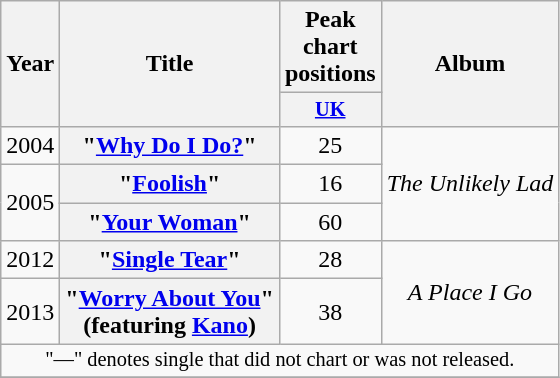<table class="wikitable plainrowheaders" style="text-align:center;">
<tr>
<th scope="col" rowspan="2">Year</th>
<th scope="col" rowspan="2">Title</th>
<th scope="col" colspan="1">Peak chart positions</th>
<th scope="col" rowspan="2">Album</th>
</tr>
<tr>
<th scope="col" style="width:3em;font-size:85%;"><a href='#'>UK</a><br></th>
</tr>
<tr>
<td>2004</td>
<th scope="row">"<a href='#'>Why Do I Do?</a>"</th>
<td>25</td>
<td rowspan="3"><em>The Unlikely Lad</em></td>
</tr>
<tr>
<td rowspan="2">2005</td>
<th scope="row">"<a href='#'>Foolish</a>"</th>
<td>16</td>
</tr>
<tr>
<th scope="row">"<a href='#'>Your Woman</a>"</th>
<td>60</td>
</tr>
<tr>
<td>2012</td>
<th scope="row">"<a href='#'>Single Tear</a>"</th>
<td>28</td>
<td rowspan="2"><em>A Place I Go</em></td>
</tr>
<tr>
<td>2013</td>
<th scope="row">"<a href='#'>Worry About You</a>"<br><span>(featuring <a href='#'>Kano</a>)</span></th>
<td>38</td>
</tr>
<tr>
<td colspan="14" style="text-align:center; font-size:85%;">"—" denotes single that did not chart or was not released.</td>
</tr>
<tr>
</tr>
</table>
